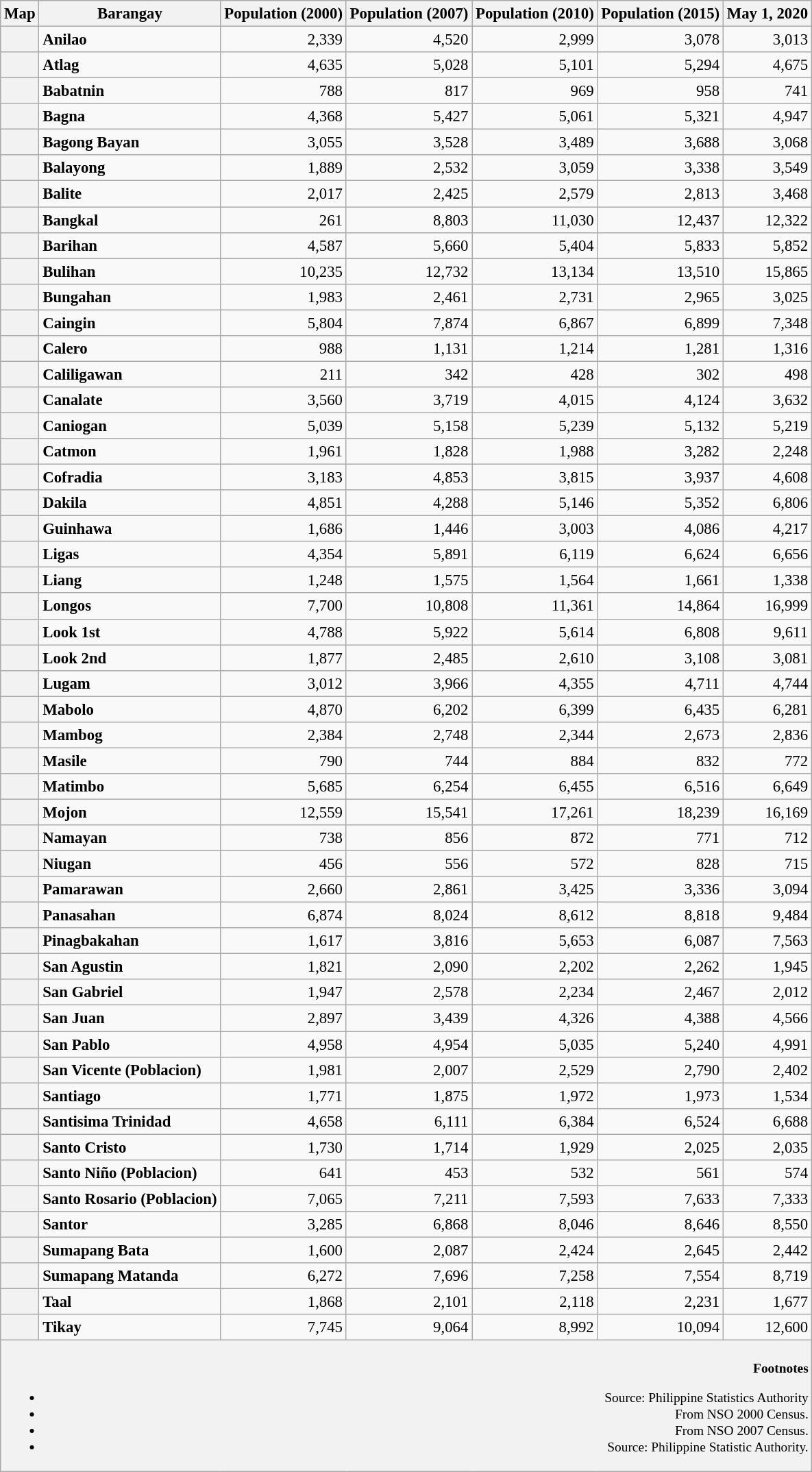<table class="wikitable sortable collapsible" style="text-align:right;font-size:95%;">
<tr>
<th scope="col">Map</th>
<th scope="col">Barangay</th>
<th scope="col">Population (2000)</th>
<th scope="col">Population (2007)</th>
<th scope="col">Population (2010)</th>
<th scope="col">Population (2015)</th>
<th>May 1, 2020</th>
</tr>
<tr>
<th scope="row" style="text-align:center;"></th>
<td style="text-align:left;font-weight:bold;">Anilao</td>
<td>2,339</td>
<td>4,520</td>
<td>2,999</td>
<td>3,078</td>
<td>3,013</td>
</tr>
<tr>
<th scope="row" style="text-align:center;"></th>
<td style="text-align:left;font-weight:bold;">Atlag</td>
<td>4,635</td>
<td>5,028</td>
<td>5,101</td>
<td>5,294</td>
<td>4,675</td>
</tr>
<tr>
<th scope="row" style="text-align:center;"></th>
<td style="text-align:left;font-weight:bold;">Babatnin</td>
<td>788</td>
<td>817</td>
<td>969</td>
<td>958</td>
<td>741</td>
</tr>
<tr>
<th scope="row" style="text-align:center;"></th>
<td style="text-align:left;font-weight:bold;">Bagna</td>
<td>4,368</td>
<td>5,427</td>
<td>5,061</td>
<td>5,321</td>
<td>4,947</td>
</tr>
<tr>
<th scope="row" style="text-align:center;"></th>
<td style="text-align:left;font-weight:bold;">Bagong Bayan</td>
<td>3,055</td>
<td>3,528</td>
<td>3,489</td>
<td>3,688</td>
<td>3,068</td>
</tr>
<tr>
<th scope="row" style="text-align:center;"></th>
<td style="text-align:left;font-weight:bold;">Balayong</td>
<td>1,889</td>
<td>2,532</td>
<td>3,059</td>
<td>3,338</td>
<td>3,549</td>
</tr>
<tr>
<th scope="row" style="text-align:center;"></th>
<td style="text-align:left;font-weight:bold;">Balite</td>
<td>2,017</td>
<td>2,425</td>
<td>2,579</td>
<td>2,813</td>
<td>3,468</td>
</tr>
<tr>
<th scope="row" style="text-align:center;"></th>
<td style="text-align:left;font-weight:bold;">Bangkal</td>
<td>261</td>
<td>8,803</td>
<td>11,030</td>
<td>12,437</td>
<td>12,322</td>
</tr>
<tr>
<th scope="row" style="text-align:center;"></th>
<td style="text-align:left;font-weight:bold;">Barihan</td>
<td>4,587</td>
<td>5,660</td>
<td>5,404</td>
<td>5,833</td>
<td>5,852</td>
</tr>
<tr>
<th scope="row" style="text-align:center;"></th>
<td style="text-align:left;font-weight:bold;">Bulihan</td>
<td>10,235</td>
<td>12,732</td>
<td>13,134</td>
<td>13,510</td>
<td>15,865</td>
</tr>
<tr>
<th scope="row" style="text-align:center;"></th>
<td style="text-align:left;font-weight:bold;">Bungahan</td>
<td>1,983</td>
<td>2,461</td>
<td>2,731</td>
<td>2,965</td>
<td>3,025</td>
</tr>
<tr>
<th scope="row" style="text-align:center;"></th>
<td style="text-align:left;font-weight:bold;">Caingin</td>
<td>5,804</td>
<td>7,874</td>
<td>6,867</td>
<td>6,899</td>
<td>7,348</td>
</tr>
<tr>
<th scope="row" style="text-align:center;"></th>
<td style="text-align:left;font-weight:bold;">Calero</td>
<td>988</td>
<td>1,131</td>
<td>1,214</td>
<td>1,281</td>
<td>1,316</td>
</tr>
<tr>
<th scope="row" style="text-align:center;"></th>
<td style="text-align:left;font-weight:bold;">Caliligawan</td>
<td>211</td>
<td>342</td>
<td>428</td>
<td>302</td>
<td>498</td>
</tr>
<tr>
<th scope="row" style="text-align:center;"></th>
<td style="text-align:left;font-weight:bold;">Canalate</td>
<td>3,560</td>
<td>3,719</td>
<td>4,015</td>
<td>4,124</td>
<td>3,632</td>
</tr>
<tr>
<th scope="row" style="text-align:center;"></th>
<td style="text-align:left;font-weight:bold;">Caniogan</td>
<td>5,039</td>
<td>5,158</td>
<td>5,239</td>
<td>5,132</td>
<td>5,219</td>
</tr>
<tr>
<th scope="row" style="text-align:center;"></th>
<td style="text-align:left;font-weight:bold;">Catmon</td>
<td>1,961</td>
<td>1,828</td>
<td>1,988</td>
<td>3,282</td>
<td>2,248</td>
</tr>
<tr>
<th scope="row" style="text-align:center;"></th>
<td style="text-align:left;font-weight:bold;">Cofradia</td>
<td>3,183</td>
<td>4,853</td>
<td>3,815</td>
<td>3,937</td>
<td>4,608</td>
</tr>
<tr>
<th scope="row" style="text-align:center;"></th>
<td style="text-align:left;font-weight:bold;">Dakila</td>
<td>4,851</td>
<td>4,288</td>
<td>5,146</td>
<td>5,352</td>
<td>6,806</td>
</tr>
<tr>
<th scope="row" style="text-align:center;"></th>
<td style="text-align:left;font-weight:bold;">Guinhawa</td>
<td>1,686</td>
<td>1,446</td>
<td>3,003</td>
<td>4,086</td>
<td>4,217</td>
</tr>
<tr>
<th scope="row" style="text-align:center;"></th>
<td style="text-align:left;font-weight:bold;">Ligas</td>
<td>4,354</td>
<td>5,891</td>
<td>6,119</td>
<td>6,624</td>
<td>6,656</td>
</tr>
<tr>
<th scope="row" style="text-align:center;"></th>
<td style="text-align:left;font-weight:bold;">Liang</td>
<td>1,248</td>
<td>1,575</td>
<td>1,564</td>
<td>1,661</td>
<td>1,338</td>
</tr>
<tr>
<th scope="row" style="text-align:center;"></th>
<td style="text-align:left;font-weight:bold;">Longos</td>
<td>7,700</td>
<td>10,808</td>
<td>11,361</td>
<td>14,864</td>
<td>16,999</td>
</tr>
<tr>
<th scope="row" style="text-align:center;"></th>
<td style="text-align:left;font-weight:bold;">Look 1st</td>
<td>4,788</td>
<td>5,922</td>
<td>5,614</td>
<td>6,808</td>
<td>9,611</td>
</tr>
<tr>
<th scope="row" style="text-align:center;"></th>
<td style="text-align:left;font-weight:bold;">Look 2nd</td>
<td>1,877</td>
<td>2,485</td>
<td>2,610</td>
<td>3,108</td>
<td>3,081</td>
</tr>
<tr>
<th scope="row" style="text-align:center;"></th>
<td style="text-align:left;font-weight:bold;">Lugam</td>
<td>3,012</td>
<td>3,966</td>
<td>4,355</td>
<td>4,711</td>
<td>4,744</td>
</tr>
<tr>
<th scope="row" style="text-align:center;"></th>
<td style="text-align:left;font-weight:bold;">Mabolo</td>
<td>4,870</td>
<td>6,202</td>
<td>6,399</td>
<td>6,435</td>
<td>6,281</td>
</tr>
<tr>
<th scope="row" style="text-align:center;"></th>
<td style="text-align:left;font-weight:bold;">Mambog</td>
<td>2,384</td>
<td>2,748</td>
<td>2,344</td>
<td>2,673</td>
<td>2,836</td>
</tr>
<tr>
<th scope="row" style="text-align:center;"></th>
<td style="text-align:left;font-weight:bold;">Masile</td>
<td>790</td>
<td>744</td>
<td>884</td>
<td>832</td>
<td>772</td>
</tr>
<tr>
<th scope="row" style="text-align:center;"></th>
<td style="text-align:left;font-weight:bold;">Matimbo</td>
<td>5,685</td>
<td>6,254</td>
<td>6,455</td>
<td>6,516</td>
<td>6,649</td>
</tr>
<tr>
<th scope="row" style="text-align:center;"></th>
<td style="text-align:left;font-weight:bold;">Mojon</td>
<td>12,559</td>
<td>15,541</td>
<td>17,261</td>
<td>18,239</td>
<td>16,169</td>
</tr>
<tr>
<th scope="row" style="text-align:center;"></th>
<td style="text-align:left;font-weight:bold;">Namayan</td>
<td>738</td>
<td>856</td>
<td>872</td>
<td>771</td>
<td>712</td>
</tr>
<tr>
<th scope="row" style="text-align:center;"></th>
<td style="text-align:left;font-weight:bold;">Niugan</td>
<td>456</td>
<td>556</td>
<td>572</td>
<td>828</td>
<td>715</td>
</tr>
<tr>
<th scope="row" style="text-align:center;"></th>
<td style="text-align:left;font-weight:bold;">Pamarawan</td>
<td>2,660</td>
<td>2,861</td>
<td>3,425</td>
<td>3,336</td>
<td>3,094</td>
</tr>
<tr>
<th scope="row" style="text-align:center;"></th>
<td style="text-align:left;font-weight:bold;">Panasahan</td>
<td>6,874</td>
<td>8,024</td>
<td>8,612</td>
<td>8,818</td>
<td>9,484</td>
</tr>
<tr>
<th scope="row" style="text-align:center;"></th>
<td style="text-align:left;font-weight:bold;">Pinagbakahan</td>
<td>1,617</td>
<td>3,816</td>
<td>5,653</td>
<td>6,087</td>
<td>7,563</td>
</tr>
<tr>
<th scope="row" style="text-align:center;"></th>
<td style="text-align:left;font-weight:bold;">San Agustin</td>
<td>1,821</td>
<td>2,090</td>
<td>2,202</td>
<td>2,262</td>
<td>1,945</td>
</tr>
<tr>
<th scope="row" style="text-align:center;"></th>
<td style="text-align:left;font-weight:bold;">San Gabriel</td>
<td>1,947</td>
<td>2,578</td>
<td>2,234</td>
<td>2,467</td>
<td>2,012</td>
</tr>
<tr>
<th scope="row" style="text-align:center;"></th>
<td style="text-align:left;font-weight:bold;">San Juan</td>
<td>2,897</td>
<td>3,439</td>
<td>4,326</td>
<td>4,388</td>
<td>4,566</td>
</tr>
<tr>
<th scope="row" style="text-align:center;"></th>
<td style="text-align:left;font-weight:bold;">San Pablo</td>
<td>4,958</td>
<td>4,954</td>
<td>5,035</td>
<td>5,240</td>
<td>4,991</td>
</tr>
<tr>
<th scope="row" style="text-align:center;"></th>
<td style="text-align:left;font-weight:bold;">San Vicente (Poblacion)</td>
<td>1,981</td>
<td>2,007</td>
<td>2,529</td>
<td>2,790</td>
<td>2,402</td>
</tr>
<tr>
<th scope="row" style="text-align:center;"></th>
<td style="text-align:left;font-weight:bold;">Santiago</td>
<td>1,771</td>
<td>1,875</td>
<td>1,972</td>
<td>1,973</td>
<td>1,534</td>
</tr>
<tr>
<th scope="row" style="text-align:center;"></th>
<td style="text-align:left;font-weight:bold;">Santisima Trinidad</td>
<td>4,658</td>
<td>6,111</td>
<td>6,384</td>
<td>6,524</td>
<td>6,688</td>
</tr>
<tr>
<th scope="row" style="text-align:center;"></th>
<td style="text-align:left;font-weight:bold;">Santo Cristo</td>
<td>1,730</td>
<td>1,714</td>
<td>1,929</td>
<td>2,025</td>
<td>2,035</td>
</tr>
<tr>
<th scope="row" style="text-align:center;"></th>
<td style="text-align:left;font-weight:bold;">Santo Niño (Poblacion)</td>
<td>641</td>
<td>453</td>
<td>532</td>
<td>561</td>
<td>574</td>
</tr>
<tr>
<th scope="row" style="text-align:center;"></th>
<td style="text-align:left;font-weight:bold;">Santo Rosario (Poblacion)</td>
<td>7,065</td>
<td>7,211</td>
<td>7,593</td>
<td>7,633</td>
<td>7,333</td>
</tr>
<tr>
<th scope="row" style="text-align:center;"></th>
<td style="text-align:left;font-weight:bold;">Santor</td>
<td>3,285</td>
<td>6,868</td>
<td>8,046</td>
<td>8,646</td>
<td>8,550</td>
</tr>
<tr>
<th scope="row" style="text-align:center;"></th>
<td style="text-align:left;font-weight:bold;">Sumapang Bata</td>
<td>1,600</td>
<td>2,087</td>
<td>2,424</td>
<td>2,645</td>
<td>2,442</td>
</tr>
<tr>
<th scope="row" style="text-align:center;"></th>
<td style="text-align:left;font-weight:bold;">Sumapang Matanda</td>
<td>6,272</td>
<td>7,696</td>
<td>7,258</td>
<td>7,554</td>
<td>8,719</td>
</tr>
<tr>
<th scope="row" style="text-align:center;"></th>
<td style="text-align:left;font-weight:bold;">Taal</td>
<td>1,868</td>
<td>2,101</td>
<td>2,118</td>
<td>2,231</td>
<td>1,677</td>
</tr>
<tr>
<th scope="row" style="text-align:center;"></th>
<td style="text-align:left;font-weight:bold;">Tikay</td>
<td>7,745</td>
<td>9,064</td>
<td>8,992</td>
<td>10,094</td>
<td>12,600</td>
</tr>
<tr class="sortbottom" style="background:#F2F2F2;font-size:85%;">
<td colspan="7"><br><strong>Footnotes</strong>
<ul><li> Source: Philippine Statistics Authority</li><li> From NSO 2000 Census.</li><li> From NSO 2007 Census.</li><li> Source: Philippine Statistic Authority.</li></ul></td>
</tr>
</table>
